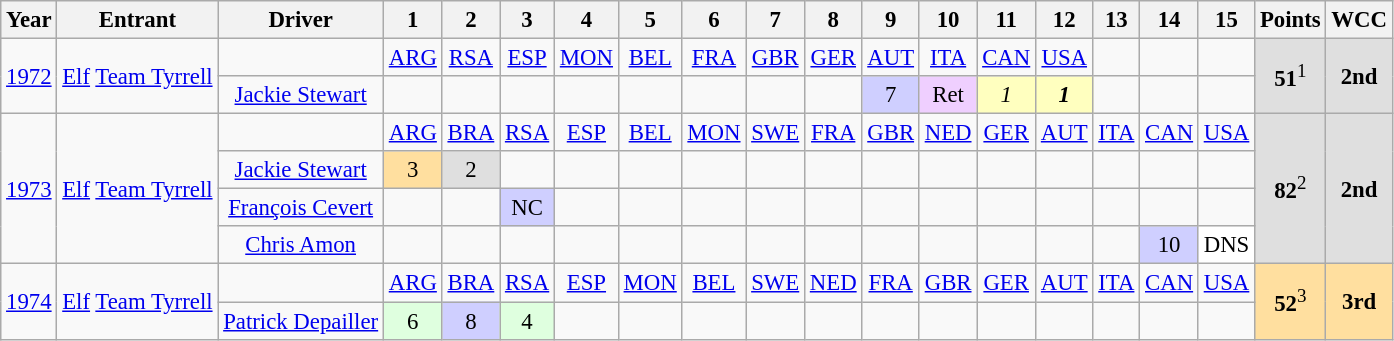<table class="wikitable" style="text-align:center; font-size:95%">
<tr>
<th>Year</th>
<th>Entrant</th>
<th>Driver</th>
<th>1</th>
<th>2</th>
<th>3</th>
<th>4</th>
<th>5</th>
<th>6</th>
<th>7</th>
<th>8</th>
<th>9</th>
<th>10</th>
<th>11</th>
<th>12</th>
<th>13</th>
<th>14</th>
<th>15</th>
<th>Points</th>
<th>WCC</th>
</tr>
<tr>
<td rowspan="2"><a href='#'>1972</a></td>
<td rowspan="2"><a href='#'>Elf</a> <a href='#'>Team Tyrrell</a></td>
<td></td>
<td><a href='#'>ARG</a></td>
<td><a href='#'>RSA</a></td>
<td><a href='#'>ESP</a></td>
<td><a href='#'>MON</a></td>
<td><a href='#'>BEL</a></td>
<td><a href='#'>FRA</a></td>
<td><a href='#'>GBR</a></td>
<td><a href='#'>GER</a></td>
<td><a href='#'>AUT</a></td>
<td><a href='#'>ITA</a></td>
<td><a href='#'>CAN</a></td>
<td><a href='#'>USA</a></td>
<td></td>
<td></td>
<td></td>
<td rowspan="2" style="background:#dfdfdf;"><strong>51</strong><sup>1</sup></td>
<td rowspan="2" style="background:#dfdfdf;"><strong>2nd</strong></td>
</tr>
<tr>
<td><a href='#'>Jackie Stewart</a></td>
<td></td>
<td></td>
<td></td>
<td></td>
<td></td>
<td></td>
<td></td>
<td></td>
<td style="background:#cfcfff;">7</td>
<td style="background:#efcfff;">Ret</td>
<td style="background:#ffffbf;"><em>1</em></td>
<td style="background:#ffffbf;"><strong> <em>1</em> </strong></td>
<td></td>
<td></td>
<td></td>
</tr>
<tr>
<td rowspan="4"><a href='#'>1973</a></td>
<td rowspan="4"><a href='#'>Elf</a> <a href='#'>Team Tyrrell</a></td>
<td></td>
<td><a href='#'>ARG</a></td>
<td><a href='#'>BRA</a></td>
<td><a href='#'>RSA</a></td>
<td><a href='#'>ESP</a></td>
<td><a href='#'>BEL</a></td>
<td><a href='#'>MON</a></td>
<td><a href='#'>SWE</a></td>
<td><a href='#'>FRA</a></td>
<td><a href='#'>GBR</a></td>
<td><a href='#'>NED</a></td>
<td><a href='#'>GER</a></td>
<td><a href='#'>AUT</a></td>
<td><a href='#'>ITA</a></td>
<td><a href='#'>CAN</a></td>
<td><a href='#'>USA</a></td>
<td rowspan="4" style="background:#dfdfdf;"><strong>82</strong><sup>2</sup></td>
<td rowspan="4" style="background:#dfdfdf;"><strong>2nd</strong></td>
</tr>
<tr>
<td><a href='#'>Jackie Stewart</a></td>
<td style="background:#ffdf9f;">3</td>
<td style="background:#dfdfdf;">2</td>
<td></td>
<td></td>
<td></td>
<td></td>
<td></td>
<td></td>
<td></td>
<td></td>
<td></td>
<td></td>
<td></td>
<td></td>
<td></td>
</tr>
<tr>
<td><a href='#'>François Cevert</a></td>
<td></td>
<td></td>
<td style="background:#cfcfff;">NC</td>
<td></td>
<td></td>
<td></td>
<td></td>
<td></td>
<td></td>
<td></td>
<td></td>
<td></td>
<td></td>
<td></td>
<td></td>
</tr>
<tr>
<td><a href='#'>Chris Amon</a></td>
<td></td>
<td></td>
<td></td>
<td></td>
<td></td>
<td></td>
<td></td>
<td></td>
<td></td>
<td></td>
<td></td>
<td></td>
<td></td>
<td style="background:#CFCFFF;">10</td>
<td style="background:#FFFFFF;">DNS</td>
</tr>
<tr>
<td rowspan="2"><a href='#'>1974</a></td>
<td rowspan="2"><a href='#'>Elf</a> <a href='#'>Team Tyrrell</a></td>
<td></td>
<td><a href='#'>ARG</a></td>
<td><a href='#'>BRA</a></td>
<td><a href='#'>RSA</a></td>
<td><a href='#'>ESP</a></td>
<td><a href='#'>MON</a></td>
<td><a href='#'>BEL</a></td>
<td><a href='#'>SWE</a></td>
<td><a href='#'>NED</a></td>
<td><a href='#'>FRA</a></td>
<td><a href='#'>GBR</a></td>
<td><a href='#'>GER</a></td>
<td><a href='#'>AUT</a></td>
<td><a href='#'>ITA</a></td>
<td><a href='#'>CAN</a></td>
<td><a href='#'>USA</a></td>
<td rowspan="2" style="background:#ffdf9f;"><strong>52</strong><sup>3</sup></td>
<td rowspan="2" style="background:#ffdf9f;"><strong>3rd</strong></td>
</tr>
<tr>
<td><a href='#'>Patrick Depailler</a></td>
<td style="background:#dfffdf;">6</td>
<td style="background:#cfcfff;">8</td>
<td style="background:#dfffdf;">4</td>
<td></td>
<td></td>
<td></td>
<td></td>
<td></td>
<td></td>
<td></td>
<td></td>
<td></td>
<td></td>
<td></td>
<td></td>
</tr>
</table>
